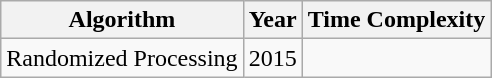<table class="wikitable">
<tr>
<th>Algorithm</th>
<th>Year</th>
<th>Time Complexity</th>
</tr>
<tr>
<td>Randomized Processing</td>
<td>2015</td>
<td></td>
</tr>
</table>
